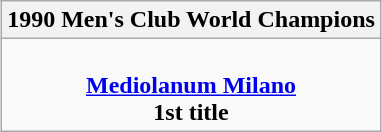<table class="wikitable" style="text-align:center; margin:auto">
<tr>
<th>1990 Men's Club World Champions</th>
</tr>
<tr>
<td><br><strong><a href='#'>Mediolanum Milano</a></strong><br><strong>1st title</strong></td>
</tr>
</table>
